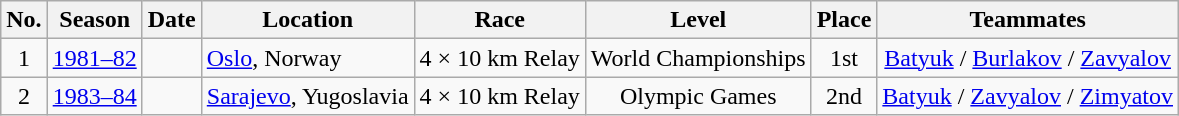<table class="wikitable sortable" style="text-align: center;">
<tr>
<th scope="col">No.</th>
<th scope="col">Season</th>
<th scope="col">Date</th>
<th scope="col">Location</th>
<th scope="col">Race</th>
<th scope="col">Level</th>
<th scope="col">Place</th>
<th scope="col">Teammates</th>
</tr>
<tr>
<td>1</td>
<td><a href='#'>1981–82</a></td>
<td style="text-align: right;"></td>
<td style="text-align: left;"> <a href='#'>Oslo</a>, Norway</td>
<td>4 × 10 km Relay</td>
<td>World Championships</td>
<td>1st</td>
<td><a href='#'>Batyuk</a> / <a href='#'>Burlakov</a> / <a href='#'>Zavyalov</a></td>
</tr>
<tr>
<td>2</td>
<td><a href='#'>1983–84</a></td>
<td style="text-align: right;"></td>
<td style="text-align: left;"> <a href='#'>Sarajevo</a>, Yugoslavia</td>
<td>4 × 10 km Relay</td>
<td>Olympic Games</td>
<td>2nd</td>
<td><a href='#'>Batyuk</a> / <a href='#'>Zavyalov</a> / <a href='#'>Zimyatov</a></td>
</tr>
</table>
